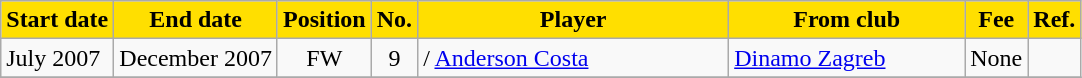<table class="wikitable sortable">
<tr>
<th style="background:#FFDF00; color:black;"><strong>Start date</strong></th>
<th style="background:#FFDF00; color:black;"><strong>End date</strong></th>
<th style="background:#FFDF00; color:black;"><strong>Position</strong></th>
<th style="background:#FFDF00; color:black;"><strong>No.</strong></th>
<th style="background:#FFDF00; color:black;"; width=200><strong>Player</strong></th>
<th style="background:#FFDF00; color:black;"; width=150><strong>From club</strong></th>
<th style="background:#FFDF00; color:black;"><strong>Fee</strong></th>
<th style="background:#FFDF00; color:black;"><strong>Ref.</strong></th>
</tr>
<tr>
<td>July 2007</td>
<td>December 2007</td>
<td style="text-align:center;">FW</td>
<td style="text-align:center;">9</td>
<td style="text-align:left;"> /  <a href='#'>Anderson Costa</a></td>
<td style="text-align:left;"> <a href='#'>Dinamo Zagreb</a></td>
<td>None</td>
<td></td>
</tr>
<tr>
</tr>
</table>
